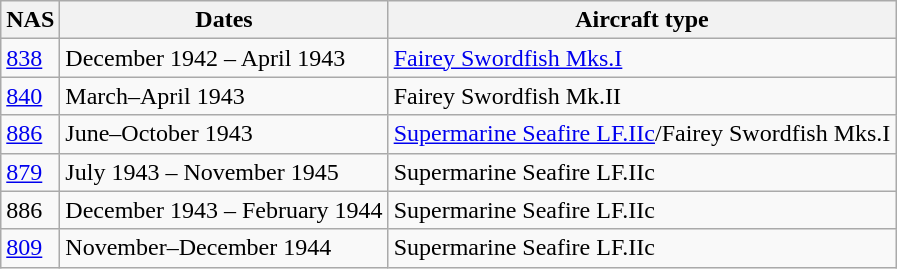<table class="wikitable">
<tr>
<th>NAS</th>
<th>Dates</th>
<th>Aircraft type</th>
</tr>
<tr>
<td><a href='#'>838</a></td>
<td>December 1942 – April 1943</td>
<td><a href='#'>Fairey Swordfish Mks.I</a></td>
</tr>
<tr>
<td><a href='#'>840</a></td>
<td>March–April 1943</td>
<td>Fairey Swordfish Mk.II</td>
</tr>
<tr>
<td><a href='#'>886</a></td>
<td>June–October 1943</td>
<td><a href='#'>Supermarine Seafire LF.IIc</a>/Fairey Swordfish Mks.I</td>
</tr>
<tr>
<td><a href='#'>879</a></td>
<td>July 1943 – November 1945</td>
<td>Supermarine Seafire LF.IIc</td>
</tr>
<tr>
<td>886</td>
<td>December 1943 – February 1944</td>
<td>Supermarine Seafire LF.IIc</td>
</tr>
<tr>
<td><a href='#'>809</a></td>
<td>November–December 1944</td>
<td>Supermarine Seafire LF.IIc</td>
</tr>
</table>
